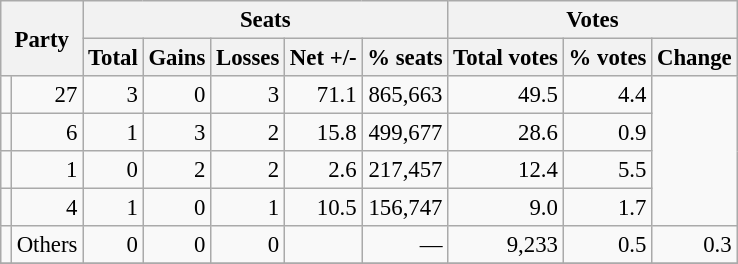<table class="wikitable" style="text-align:right; font-size:95%;">
<tr>
<th colspan="2" rowspan="2">Party</th>
<th colspan="5">Seats</th>
<th colspan="3">Votes</th>
</tr>
<tr>
<th>Total</th>
<th>Gains</th>
<th>Losses</th>
<th>Net +/-</th>
<th>% seats</th>
<th>Total votes</th>
<th>% votes</th>
<th>Change</th>
</tr>
<tr>
<td></td>
<td align="right">27</td>
<td align="right">3</td>
<td align="right">0</td>
<td align="right">3</td>
<td align="right">71.1</td>
<td align="right">865,663</td>
<td align="right">49.5</td>
<td align="right">4.4</td>
</tr>
<tr>
<td></td>
<td align="right">6</td>
<td align="right">1</td>
<td align="right">3</td>
<td align="right">2</td>
<td align="right">15.8</td>
<td align="right">499,677</td>
<td align="right">28.6</td>
<td align="right">0.9</td>
</tr>
<tr>
<td></td>
<td align="right">1</td>
<td align="right">0</td>
<td align="right">2</td>
<td align="right">2</td>
<td align="right">2.6</td>
<td align="right">217,457</td>
<td align="right">12.4</td>
<td align="right">5.5</td>
</tr>
<tr>
<td></td>
<td align="right">4</td>
<td align="right">1</td>
<td align="right">0</td>
<td align="right">1</td>
<td align="right">10.5</td>
<td align="right">156,747</td>
<td align="right">9.0</td>
<td align="right">1.7</td>
</tr>
<tr>
<td></td>
<td align="left">Others</td>
<td align="right">0</td>
<td align="right">0</td>
<td align="right">0</td>
<td align="right"></td>
<td align="right">—</td>
<td align="right">9,233</td>
<td align="right">0.5</td>
<td align="right">0.3</td>
</tr>
<tr>
</tr>
</table>
